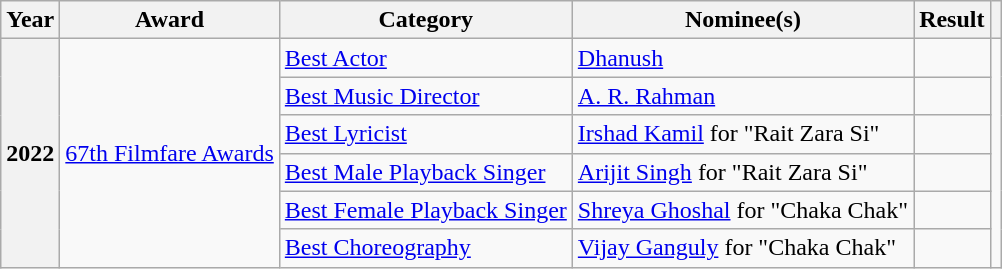<table class="wikitable plainrowheaders sortable">
<tr>
<th scope="col">Year</th>
<th scope="col">Award</th>
<th scope="col">Category</th>
<th scope="col">Nominee(s)</th>
<th scope="col">Result</th>
<th scope="col" class="unsortable"></th>
</tr>
<tr>
<th scope="row" rowspan="6">2022</th>
<td rowspan="6"><a href='#'>67th Filmfare Awards</a></td>
<td><a href='#'>Best Actor</a></td>
<td><a href='#'>Dhanush</a></td>
<td></td>
<td rowspan="6"></td>
</tr>
<tr>
<td><a href='#'>Best Music Director</a></td>
<td><a href='#'>A. R. Rahman</a></td>
<td></td>
</tr>
<tr>
<td><a href='#'>Best Lyricist</a></td>
<td><a href='#'>Irshad Kamil</a> for "Rait Zara Si"</td>
<td></td>
</tr>
<tr>
<td><a href='#'>Best Male Playback Singer</a></td>
<td><a href='#'>Arijit Singh</a> for "Rait Zara Si"</td>
<td></td>
</tr>
<tr>
<td><a href='#'>Best Female Playback Singer</a></td>
<td><a href='#'>Shreya Ghoshal</a> for "Chaka Chak"</td>
<td></td>
</tr>
<tr>
<td><a href='#'>Best Choreography</a></td>
<td><a href='#'>Vijay Ganguly</a> for "Chaka Chak"</td>
<td></td>
</tr>
</table>
